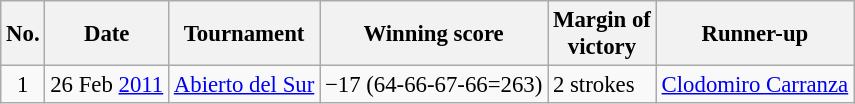<table class="wikitable" style="font-size:95%;">
<tr>
<th>No.</th>
<th>Date</th>
<th>Tournament</th>
<th>Winning score</th>
<th>Margin of<br>victory</th>
<th>Runner-up</th>
</tr>
<tr>
<td align=center>1</td>
<td align=right>26 Feb <a href='#'>2011</a></td>
<td><a href='#'>Abierto del Sur</a></td>
<td>−17 (64-66-67-66=263)</td>
<td>2 strokes</td>
<td> <a href='#'>Clodomiro Carranza</a></td>
</tr>
</table>
